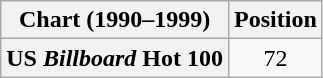<table class="wikitable plainrowheaders" style="text-align:center">
<tr>
<th>Chart (1990–1999)</th>
<th>Position</th>
</tr>
<tr>
<th scope="row">US <em>Billboard</em> Hot 100</th>
<td>72</td>
</tr>
</table>
